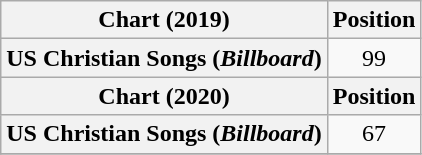<table class="wikitable plainrowheaders" style="text-align:center">
<tr>
<th scope="col">Chart (2019)</th>
<th scope="col">Position</th>
</tr>
<tr>
<th scope="row">US Christian Songs (<em>Billboard</em>)</th>
<td>99</td>
</tr>
<tr>
<th scope="col">Chart (2020)</th>
<th scope="col">Position</th>
</tr>
<tr>
<th scope="row">US Christian Songs (<em>Billboard</em>)</th>
<td>67</td>
</tr>
<tr>
</tr>
</table>
